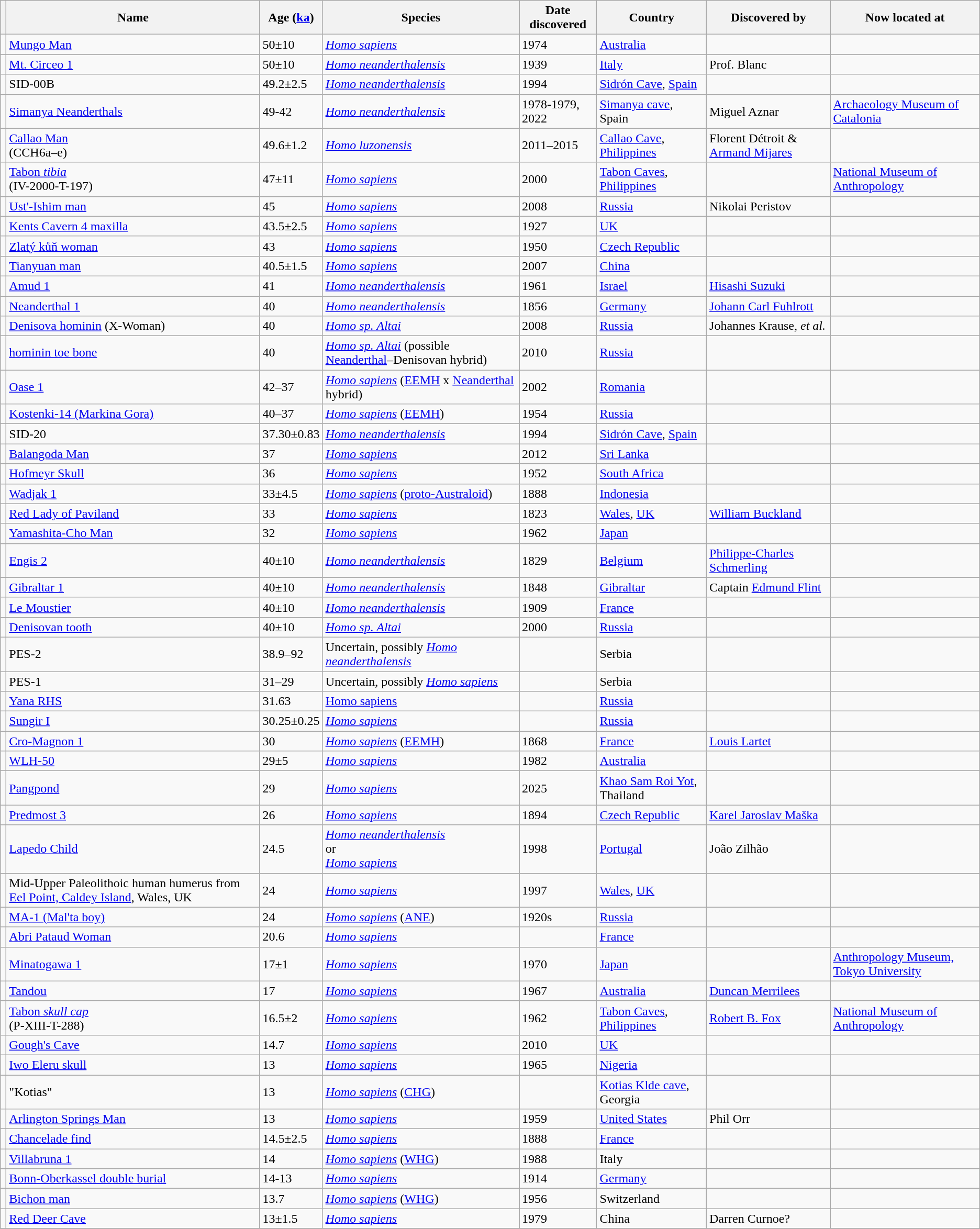<table class="wikitable sortable">
<tr style="background:#efefef;">
<th></th>
<th>Name</th>
<th>Age (<a href='#'>ka</a>)</th>
<th>Species</th>
<th>Date<br>discovered</th>
<th>Country</th>
<th>Discovered by</th>
<th>Now located at</noinclude></th>
</tr>
<tr>
<td></td>
<td><a href='#'>Mungo Man</a></td>
<td>50±10</td>
<td><em><a href='#'>Homo sapiens</a></em></td>
<td>1974</td>
<td><a href='#'>Australia</a></td>
<td></td>
<td></td>
</tr>
<tr>
<td></td>
<td><a href='#'>Mt. Circeo 1</a></td>
<td>50±10</td>
<td><em><a href='#'>Homo neanderthalensis</a></em></td>
<td>1939</td>
<td><a href='#'>Italy</a></td>
<td>Prof. Blanc</td>
<td></td>
</tr>
<tr>
<td></td>
<td>SID-00B</td>
<td>49.2±2.5</td>
<td><em><a href='#'>Homo neanderthalensis</a></em></td>
<td>1994</td>
<td><a href='#'>Sidrón Cave</a>, <a href='#'>Spain</a></td>
<td></td>
<td></td>
</tr>
<tr>
<td></td>
<td><a href='#'>Simanya Neanderthals</a></td>
<td>49-42</td>
<td><em><a href='#'>Homo neanderthalensis</a></em></td>
<td>1978-1979, 2022</td>
<td><a href='#'>Simanya cave</a>, Spain</td>
<td>Miguel Aznar</td>
<td><a href='#'>Archaeology Museum of Catalonia</a></td>
</tr>
<tr>
<td></td>
<td><a href='#'>Callao Man</a><br>(CCH6a–e)</td>
<td>49.6±1.2</td>
<td><em><a href='#'>Homo luzonensis</a></em></td>
<td>2011–2015</td>
<td><a href='#'>Callao Cave</a>, <a href='#'>Philippines</a></td>
<td>Florent Détroit & <a href='#'>Armand Mijares</a></td>
<td></td>
</tr>
<tr>
<td></td>
<td><a href='#'>Tabon <em>tibia</em></a><br>(IV-2000-T-197)</td>
<td>47±11</td>
<td><em><a href='#'>Homo sapiens</a></em></td>
<td>2000</td>
<td><a href='#'>Tabon Caves</a>, <a href='#'>Philippines</a></td>
<td></td>
<td><a href='#'>National Museum of Anthropology</a></td>
</tr>
<tr>
<td></td>
<td><a href='#'>Ust'-Ishim man</a></td>
<td>45</td>
<td><em><a href='#'>Homo sapiens</a></em></td>
<td>2008</td>
<td><a href='#'>Russia</a></td>
<td>Nikolai Peristov</td>
<td></td>
</tr>
<tr>
<td></td>
<td><a href='#'>Kents Cavern 4 maxilla</a></td>
<td>43.5±2.5</td>
<td><em><a href='#'>Homo sapiens</a></em></td>
<td>1927</td>
<td><a href='#'>UK</a></td>
<td></td>
<td></td>
</tr>
<tr>
<td></td>
<td><a href='#'>Zlatý kůň woman</a></td>
<td>43</td>
<td><em><a href='#'>Homo sapiens</a></em></td>
<td>1950</td>
<td><a href='#'>Czech Republic</a></td>
<td></td>
<td></td>
</tr>
<tr>
<td></td>
<td><a href='#'>Tianyuan man</a></td>
<td>40.5±1.5</td>
<td><em><a href='#'>Homo sapiens</a></em></td>
<td>2007</td>
<td><a href='#'>China</a></td>
<td></td>
<td></td>
</tr>
<tr>
<td></td>
<td><a href='#'>Amud 1</a></td>
<td>41</td>
<td><em><a href='#'>Homo neanderthalensis</a></em></td>
<td>1961</td>
<td><a href='#'>Israel</a></td>
<td><a href='#'>Hisashi Suzuki</a></td>
<td></td>
</tr>
<tr>
<td></td>
<td><a href='#'>Neanderthal 1</a></td>
<td>40</td>
<td><em><a href='#'>Homo neanderthalensis</a></em></td>
<td>1856</td>
<td><a href='#'>Germany</a></td>
<td><a href='#'>Johann Carl Fuhlrott</a></td>
<td></td>
</tr>
<tr>
<td></td>
<td><a href='#'>Denisova hominin</a> (X-Woman)</td>
<td>40</td>
<td><em><a href='#'>Homo sp. Altai</a></em></td>
<td>2008</td>
<td><a href='#'>Russia</a></td>
<td>Johannes Krause, <em>et al.</em></td>
<td></td>
</tr>
<tr>
<td></td>
<td><a href='#'>hominin toe bone</a></td>
<td>40</td>
<td><em><a href='#'>Homo sp. Altai</a></em> (possible <a href='#'>Neanderthal</a>–Denisovan hybrid)</td>
<td>2010</td>
<td><a href='#'>Russia</a></td>
<td></td>
<td></td>
</tr>
<tr>
<td></td>
<td><a href='#'>Oase 1</a></td>
<td>42–37</td>
<td><em><a href='#'>Homo sapiens</a></em> (<a href='#'>EEMH</a> x <a href='#'>Neanderthal</a> hybrid)</td>
<td>2002</td>
<td><a href='#'>Romania</a></td>
<td></td>
<td></td>
</tr>
<tr>
<td></td>
<td><a href='#'>Kostenki-14 (Markina Gora)</a></td>
<td>40–37</td>
<td><em><a href='#'>Homo sapiens</a></em> (<a href='#'>EEMH</a>)</td>
<td>1954</td>
<td><a href='#'>Russia</a></td>
<td></td>
<td></td>
</tr>
<tr>
<td></td>
<td>SID-20</td>
<td>37.30±0.83</td>
<td><em><a href='#'>Homo neanderthalensis</a></em></td>
<td>1994</td>
<td><a href='#'>Sidrón Cave</a>, <a href='#'>Spain</a></td>
<td></td>
<td></td>
</tr>
<tr>
<td></td>
<td><a href='#'>Balangoda Man</a></td>
<td>37</td>
<td><em><a href='#'>Homo sapiens</a></em></td>
<td>2012</td>
<td><a href='#'>Sri Lanka</a></td>
<td></td>
<td></td>
</tr>
<tr>
<td></td>
<td><a href='#'>Hofmeyr Skull</a></td>
<td>36</td>
<td><em><a href='#'>Homo sapiens</a></em></td>
<td>1952</td>
<td><a href='#'>South Africa</a></td>
<td></td>
<td></td>
</tr>
<tr>
<td></td>
<td><a href='#'>Wadjak 1</a></td>
<td>33±4.5</td>
<td><em><a href='#'>Homo sapiens</a></em> (<a href='#'>proto-Australoid</a>)</td>
<td>1888</td>
<td><a href='#'>Indonesia</a></td>
<td></td>
<td></td>
</tr>
<tr>
<td></td>
<td><a href='#'>Red Lady of Paviland</a></td>
<td>33</td>
<td><em><a href='#'>Homo sapiens</a></em></td>
<td>1823</td>
<td><a href='#'>Wales</a>, <a href='#'>UK</a></td>
<td><a href='#'>William Buckland</a></td>
<td></td>
</tr>
<tr>
<td></td>
<td><a href='#'>Yamashita-Cho Man</a></td>
<td>32</td>
<td><em><a href='#'>Homo sapiens</a></em></td>
<td>1962</td>
<td><a href='#'>Japan</a></td>
<td></td>
<td></td>
</tr>
<tr>
<td></td>
<td><a href='#'>Engis 2</a></td>
<td>40±10</td>
<td><em><a href='#'>Homo neanderthalensis</a></em></td>
<td>1829</td>
<td><a href='#'>Belgium</a></td>
<td><a href='#'>Philippe-Charles Schmerling</a></td>
<td></td>
</tr>
<tr>
<td></td>
<td><a href='#'>Gibraltar 1</a></td>
<td>40±10</td>
<td><em><a href='#'>Homo neanderthalensis</a></em></td>
<td>1848</td>
<td><a href='#'>Gibraltar</a></td>
<td>Captain <a href='#'>Edmund Flint</a></td>
<td></td>
</tr>
<tr>
<td></td>
<td><a href='#'>Le Moustier</a></td>
<td>40±10</td>
<td><em><a href='#'>Homo neanderthalensis</a></em></td>
<td>1909</td>
<td><a href='#'>France</a></td>
<td></td>
<td></td>
</tr>
<tr>
<td></td>
<td><a href='#'>Denisovan tooth</a></td>
<td>40±10</td>
<td><em><a href='#'>Homo sp. Altai</a></em></td>
<td>2000</td>
<td><a href='#'>Russia</a></td>
<td></td>
<td></td>
</tr>
<tr>
<td></td>
<td>PES-2</td>
<td>38.9–92</td>
<td>Uncertain, possibly <em><a href='#'>Homo neanderthalensis</a></em></td>
<td></td>
<td>Serbia</td>
<td></td>
<td></td>
</tr>
<tr>
<td></td>
<td>PES-1</td>
<td>31–29</td>
<td>Uncertain, possibly <em><a href='#'>Homo sapiens</a></em></td>
<td></td>
<td>Serbia</td>
<td></td>
<td></td>
</tr>
<tr>
<td></td>
<td><a href='#'>Yana RHS</a></td>
<td>31.63</td>
<td><a href='#'>Homo sapiens</a></td>
<td></td>
<td><a href='#'>Russia</a></td>
<td></td>
<td></td>
</tr>
<tr>
<td></td>
<td><a href='#'>Sungir I</a></td>
<td>30.25±0.25</td>
<td><em><a href='#'>Homo sapiens</a></em></td>
<td></td>
<td><a href='#'>Russia</a></td>
<td></td>
<td></td>
</tr>
<tr>
<td></td>
<td><a href='#'>Cro-Magnon 1</a></td>
<td>30</td>
<td><em><a href='#'>Homo sapiens</a></em> (<a href='#'>EEMH</a>)</td>
<td>1868</td>
<td><a href='#'>France</a></td>
<td><a href='#'>Louis Lartet</a></td>
<td><br></td>
</tr>
<tr>
<td></td>
<td><a href='#'>WLH-50</a></td>
<td>29±5</td>
<td><em><a href='#'>Homo sapiens</a></em></td>
<td>1982</td>
<td><a href='#'>Australia</a></td>
<td></td>
<td></td>
</tr>
<tr>
<td></td>
<td><a href='#'>Pangpond</a></td>
<td>29</td>
<td><em><a href='#'>Homo sapiens</a></em></td>
<td>2025</td>
<td><a href='#'>Khao Sam Roi Yot</a>, Thailand</td>
<td></td>
<td></td>
</tr>
<tr>
<td></td>
<td><a href='#'>Predmost 3</a></td>
<td>26</td>
<td><em><a href='#'>Homo sapiens</a></em></td>
<td>1894</td>
<td><a href='#'>Czech Republic</a></td>
<td><a href='#'>Karel Jaroslav Maška</a></td>
<td></td>
</tr>
<tr>
<td></td>
<td><a href='#'>Lapedo Child</a></td>
<td>24.5</td>
<td><em><a href='#'>Homo neanderthalensis</a></em><br>or<br><em><a href='#'>Homo sapiens</a></em></td>
<td>1998</td>
<td><a href='#'>Portugal</a></td>
<td>João Zilhão</td>
<td></td>
</tr>
<tr>
<td></td>
<td>Mid-Upper Paleolithoic human humerus from <a href='#'>Eel Point, Caldey Island</a>, Wales, UK</td>
<td>24</td>
<td><em><a href='#'>Homo sapiens</a></em></td>
<td>1997</td>
<td><a href='#'>Wales</a>, <a href='#'>UK</a></td>
<td></td>
<td></td>
</tr>
<tr>
<td></td>
<td><a href='#'>MA-1 (Mal'ta boy)</a></td>
<td>24</td>
<td><em><a href='#'>Homo sapiens</a></em> (<a href='#'>ANE</a>)</td>
<td>1920s</td>
<td><a href='#'>Russia</a></td>
<td></td>
<td></td>
</tr>
<tr>
<td></td>
<td><a href='#'>Abri Pataud Woman</a></td>
<td>20.6</td>
<td><em><a href='#'>Homo sapiens</a></em></td>
<td></td>
<td><a href='#'>France</a></td>
<td></td>
<td></td>
</tr>
<tr>
<td></td>
<td><a href='#'>Minatogawa 1</a></td>
<td>17±1</td>
<td><em><a href='#'>Homo sapiens</a></em></td>
<td>1970</td>
<td><a href='#'>Japan</a></td>
<td></td>
<td><a href='#'>Anthropology Museum, Tokyo University</a></td>
</tr>
<tr>
<td></td>
<td><a href='#'>Tandou</a></td>
<td>17</td>
<td><em><a href='#'>Homo sapiens</a></em></td>
<td>1967</td>
<td><a href='#'>Australia</a></td>
<td><a href='#'>Duncan Merrilees</a></td>
<td></td>
</tr>
<tr>
<td></td>
<td><a href='#'>Tabon <em>skull cap</em></a><br>(P-XIII-T-288)</td>
<td>16.5±2</td>
<td><em><a href='#'>Homo sapiens</a></em></td>
<td>1962</td>
<td><a href='#'>Tabon Caves</a>, <a href='#'>Philippines</a></td>
<td><a href='#'>Robert B. Fox</a></td>
<td><a href='#'>National Museum of Anthropology</a></td>
</tr>
<tr>
<td></td>
<td><a href='#'>Gough's Cave</a></td>
<td>14.7</td>
<td><em><a href='#'>Homo sapiens</a></em></td>
<td>2010</td>
<td><a href='#'>UK</a></td>
<td></td>
<td></td>
</tr>
<tr>
<td></td>
<td><a href='#'>Iwo Eleru skull</a></td>
<td>13</td>
<td><em><a href='#'>Homo sapiens</a></em></td>
<td>1965</td>
<td><a href='#'>Nigeria</a></td>
<td></td>
<td></td>
</tr>
<tr>
<td></td>
<td>"Kotias"</td>
<td>13</td>
<td><em><a href='#'>Homo sapiens</a></em> (<a href='#'>CHG</a>)</td>
<td></td>
<td><a href='#'>Kotias Klde cave</a>, Georgia</td>
<td></td>
<td></td>
</tr>
<tr>
<td></td>
<td><a href='#'>Arlington Springs Man</a></td>
<td>13</td>
<td><em><a href='#'>Homo sapiens</a></em></td>
<td>1959</td>
<td><a href='#'>United States</a></td>
<td>Phil Orr</td>
<td></td>
</tr>
<tr>
<td></td>
<td><a href='#'>Chancelade find</a></td>
<td>14.5±2.5</td>
<td><em><a href='#'>Homo sapiens</a></em></td>
<td>1888</td>
<td><a href='#'>France</a></td>
<td></td>
<td></td>
</tr>
<tr>
<td></td>
<td><a href='#'>Villabruna 1</a></td>
<td>14</td>
<td><em><a href='#'>Homo sapiens</a></em> (<a href='#'>WHG</a>)</td>
<td>1988</td>
<td>Italy</td>
<td></td>
<td></td>
</tr>
<tr>
<td></td>
<td><a href='#'>Bonn-Oberkassel double burial</a></td>
<td>14-13</td>
<td><em><a href='#'>Homo sapiens</a></em></td>
<td>1914</td>
<td><a href='#'>Germany</a></td>
<td></td>
<td></td>
</tr>
<tr>
<td></td>
<td><a href='#'>Bichon man</a></td>
<td>13.7</td>
<td><em><a href='#'>Homo sapiens</a></em> (<a href='#'>WHG</a>)</td>
<td>1956</td>
<td>Switzerland</td>
<td></td>
<td></td>
</tr>
<tr>
<td></td>
<td><a href='#'>Red Deer Cave</a></td>
<td>13±1.5</td>
<td><em><a href='#'>Homo sapiens</a></em></td>
<td>1979</td>
<td>China</td>
<td>Darren Curnoe?</td>
<td></td>
</tr>
<tr>
</tr>
</table>
